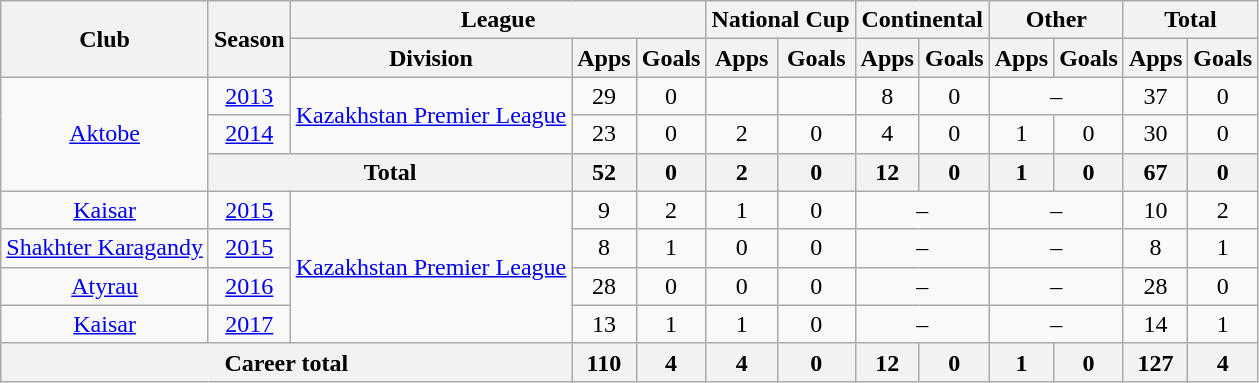<table class="wikitable" style="text-align: center;">
<tr>
<th rowspan="2">Club</th>
<th rowspan="2">Season</th>
<th colspan="3">League</th>
<th colspan="2">National Cup</th>
<th colspan="2">Continental</th>
<th colspan="2">Other</th>
<th colspan="2">Total</th>
</tr>
<tr>
<th>Division</th>
<th>Apps</th>
<th>Goals</th>
<th>Apps</th>
<th>Goals</th>
<th>Apps</th>
<th>Goals</th>
<th>Apps</th>
<th>Goals</th>
<th>Apps</th>
<th>Goals</th>
</tr>
<tr>
<td rowspan="3" valign="center"><a href='#'>Aktobe</a></td>
<td><a href='#'>2013</a></td>
<td rowspan="2" valign="center"><a href='#'>Kazakhstan Premier League</a></td>
<td>29</td>
<td>0</td>
<td></td>
<td></td>
<td>8</td>
<td>0</td>
<td colspan="2">–</td>
<td>37</td>
<td>0</td>
</tr>
<tr>
<td><a href='#'>2014</a></td>
<td>23</td>
<td>0</td>
<td>2</td>
<td>0</td>
<td>4</td>
<td>0</td>
<td>1</td>
<td>0</td>
<td>30</td>
<td>0</td>
</tr>
<tr>
<th colspan="2">Total</th>
<th>52</th>
<th>0</th>
<th>2</th>
<th>0</th>
<th>12</th>
<th>0</th>
<th>1</th>
<th>0</th>
<th>67</th>
<th>0</th>
</tr>
<tr>
<td valign="center"><a href='#'>Kaisar</a></td>
<td><a href='#'>2015</a></td>
<td rowspan="4" valign="center"><a href='#'>Kazakhstan Premier League</a></td>
<td>9</td>
<td>2</td>
<td>1</td>
<td>0</td>
<td colspan="2">–</td>
<td colspan="2">–</td>
<td>10</td>
<td>2</td>
</tr>
<tr>
<td valign="center"><a href='#'>Shakhter Karagandy</a></td>
<td><a href='#'>2015</a></td>
<td>8</td>
<td>1</td>
<td>0</td>
<td>0</td>
<td colspan="2">–</td>
<td colspan="2">–</td>
<td>8</td>
<td>1</td>
</tr>
<tr>
<td valign="center"><a href='#'>Atyrau</a></td>
<td><a href='#'>2016</a></td>
<td>28</td>
<td>0</td>
<td>0</td>
<td>0</td>
<td colspan="2">–</td>
<td colspan="2">–</td>
<td>28</td>
<td>0</td>
</tr>
<tr>
<td valign="center"><a href='#'>Kaisar</a></td>
<td><a href='#'>2017</a></td>
<td>13</td>
<td>1</td>
<td>1</td>
<td>0</td>
<td colspan="2">–</td>
<td colspan="2">–</td>
<td>14</td>
<td>1</td>
</tr>
<tr>
<th colspan="3">Career total</th>
<th>110</th>
<th>4</th>
<th>4</th>
<th>0</th>
<th>12</th>
<th>0</th>
<th>1</th>
<th>0</th>
<th>127</th>
<th>4</th>
</tr>
</table>
